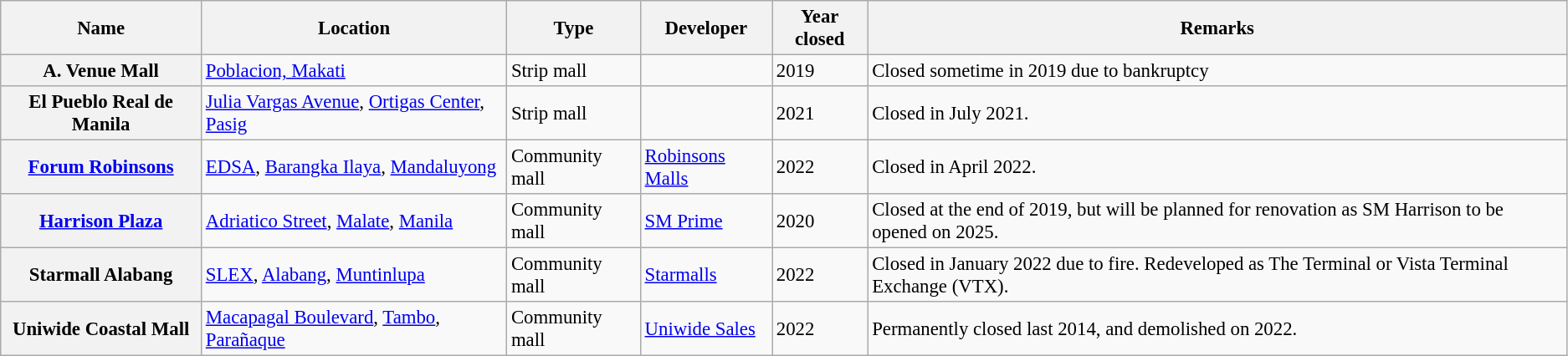<table class="wikitable sortable plainrowheaders" style="font-size:95%;">
<tr>
<th scope="col">Name</th>
<th scope="col">Location</th>
<th scole="col">Type</th>
<th scope="col">Developer</th>
<th scope="col">Year closed</th>
<th scope="col" class="unsortable">Remarks</th>
</tr>
<tr>
<th scope="row">A. Venue Mall</th>
<td><a href='#'>Poblacion, Makati</a></td>
<td>Strip mall</td>
<td></td>
<td>2019</td>
<td>Closed sometime in 2019 due to bankruptcy</td>
</tr>
<tr>
<th scope="row">El Pueblo Real de Manila</th>
<td data-sort-value="Pasig, Ortigas Center"><a href='#'>Julia Vargas Avenue</a>, <a href='#'>Ortigas Center</a>, <a href='#'>Pasig</a></td>
<td>Strip mall</td>
<td></td>
<td>2021</td>
<td>Closed in July 2021.</td>
</tr>
<tr>
<th scope="row"><a href='#'>Forum Robinsons</a></th>
<td data-sort-value="Mandaluyong"><a href='#'>EDSA</a>, <a href='#'>Barangka Ilaya</a>, <a href='#'>Mandaluyong</a></td>
<td>Community mall</td>
<td><a href='#'>Robinsons Malls</a></td>
<td>2022</td>
<td>Closed in April 2022.</td>
</tr>
<tr>
<th scope="row"><a href='#'>Harrison Plaza</a></th>
<td data-sort-value="Manila, Malate"><a href='#'>Adriatico Street</a>, <a href='#'>Malate</a>, <a href='#'>Manila</a></td>
<td>Community mall</td>
<td><a href='#'>SM Prime</a></td>
<td>2020</td>
<td>Closed at the end of 2019, but will be planned for renovation as SM Harrison to be opened on 2025.</td>
</tr>
<tr>
<th scope="row">Starmall Alabang</th>
<td><a href='#'>SLEX</a>, <a href='#'>Alabang</a>, <a href='#'>Muntinlupa</a></td>
<td>Community mall</td>
<td><a href='#'>Starmalls</a></td>
<td>2022</td>
<td>Closed in January 2022 due to fire. Redeveloped as The Terminal or Vista Terminal Exchange (VTX).</td>
</tr>
<tr>
<th scope="row">Uniwide Coastal Mall</th>
<td data-sort-value="Paranaque, Tambo"><a href='#'>Macapagal Boulevard</a>, <a href='#'>Tambo</a>, <a href='#'>Parañaque</a></td>
<td>Community mall</td>
<td><a href='#'>Uniwide Sales</a></td>
<td>2022</td>
<td>Permanently closed last 2014, and demolished on 2022.</td>
</tr>
</table>
